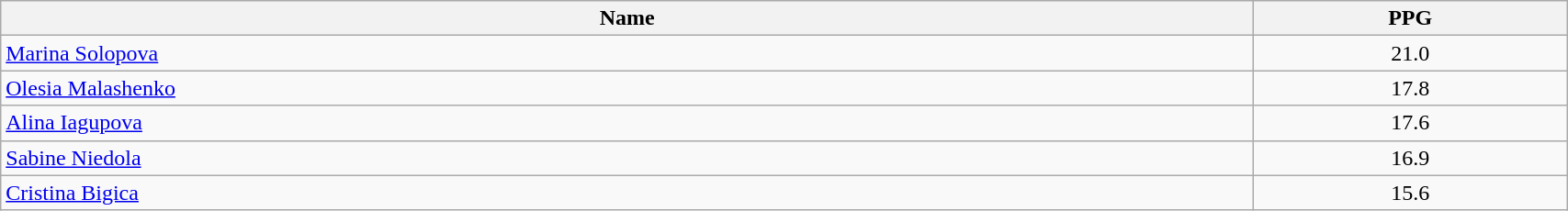<table class=wikitable width="90%">
<tr>
<th width="80%">Name</th>
<th width="20%">PPG</th>
</tr>
<tr>
<td> <a href='#'>Marina Solopova</a></td>
<td align=center>21.0</td>
</tr>
<tr>
<td> <a href='#'>Olesia Malashenko</a></td>
<td align=center>17.8</td>
</tr>
<tr>
<td> <a href='#'>Alina Iagupova</a></td>
<td align=center>17.6</td>
</tr>
<tr>
<td> <a href='#'>Sabine Niedola</a></td>
<td align=center>16.9</td>
</tr>
<tr>
<td> <a href='#'>Cristina Bigica</a></td>
<td align=center>15.6</td>
</tr>
</table>
